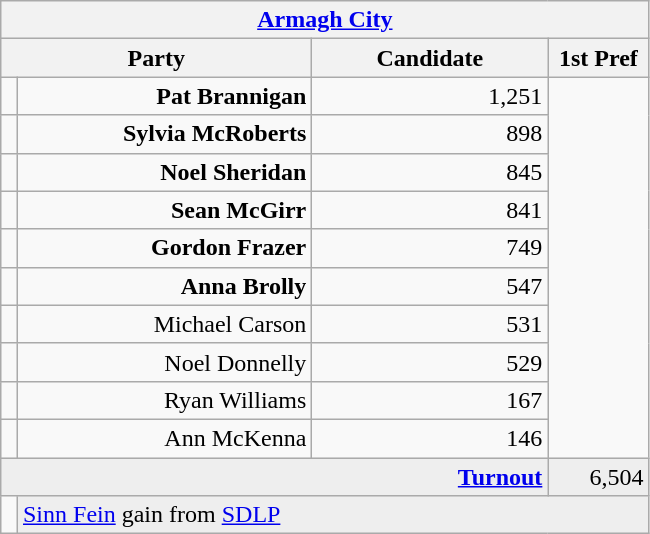<table class="wikitable">
<tr>
<th colspan="4" align="center"><a href='#'>Armagh City</a></th>
</tr>
<tr>
<th colspan="2" align="center" width=200>Party</th>
<th width=150>Candidate</th>
<th width=60>1st Pref</th>
</tr>
<tr>
<td></td>
<td align="right"><strong>Pat Brannigan</strong></td>
<td align="right">1,251</td>
</tr>
<tr>
<td></td>
<td align="right"><strong>Sylvia McRoberts</strong></td>
<td align="right">898</td>
</tr>
<tr>
<td></td>
<td align="right"><strong>Noel Sheridan</strong></td>
<td align="right">845</td>
</tr>
<tr>
<td></td>
<td align="right"><strong>Sean McGirr</strong></td>
<td align="right">841</td>
</tr>
<tr>
<td></td>
<td align="right"><strong>Gordon Frazer</strong></td>
<td align="right">749</td>
</tr>
<tr>
<td></td>
<td align="right"><strong>Anna Brolly</strong></td>
<td align="right">547</td>
</tr>
<tr>
<td></td>
<td align="right">Michael Carson</td>
<td align="right">531</td>
</tr>
<tr>
<td></td>
<td align="right">Noel Donnelly</td>
<td align="right">529</td>
</tr>
<tr>
<td></td>
<td align="right">Ryan Williams</td>
<td align="right">167</td>
</tr>
<tr>
<td></td>
<td align="right">Ann McKenna</td>
<td align="right">146</td>
</tr>
<tr bgcolor="EEEEEE">
<td colspan=3 align="right"><strong><a href='#'>Turnout</a></strong></td>
<td align="right">6,504</td>
</tr>
<tr>
<td bgcolor=></td>
<td colspan=3 bgcolor="EEEEEE"><a href='#'>Sinn Fein</a> gain from <a href='#'>SDLP</a></td>
</tr>
</table>
